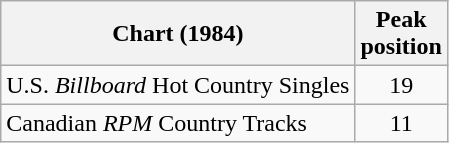<table class="wikitable sortable">
<tr>
<th align="left">Chart (1984)</th>
<th align="center">Peak<br>position</th>
</tr>
<tr>
<td align="left">U.S. <em>Billboard</em> Hot Country Singles</td>
<td align="center">19</td>
</tr>
<tr>
<td align="left">Canadian <em>RPM</em> Country Tracks</td>
<td align="center">11</td>
</tr>
</table>
